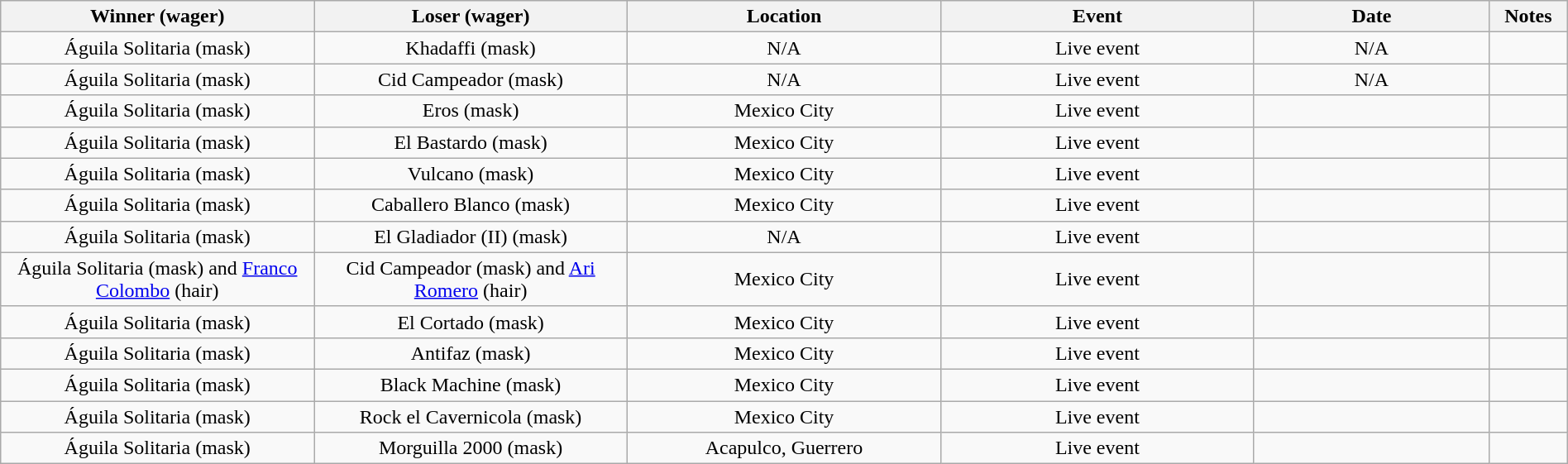<table class="wikitable sortable" width=100%  style="text-align: center">
<tr>
<th width=20% scope="col">Winner (wager)</th>
<th width=20% scope="col">Loser (wager)</th>
<th width=20% scope="col">Location</th>
<th width=20% scope="col">Event</th>
<th width=15% scope="col">Date</th>
<th class="unsortable" width=5% scope="col">Notes</th>
</tr>
<tr>
<td>Águila Solitaria (mask)</td>
<td>Khadaffi (mask)</td>
<td>N/A</td>
<td>Live event</td>
<td>N/A</td>
<td></td>
</tr>
<tr>
<td>Águila Solitaria (mask)</td>
<td>Cid Campeador (mask)</td>
<td>N/A</td>
<td>Live event</td>
<td>N/A</td>
<td></td>
</tr>
<tr>
<td>Águila Solitaria (mask)</td>
<td>Eros (mask)</td>
<td>Mexico City</td>
<td>Live event</td>
<td></td>
<td></td>
</tr>
<tr>
<td>Águila Solitaria (mask)</td>
<td>El Bastardo (mask)</td>
<td>Mexico City</td>
<td>Live event</td>
<td></td>
<td></td>
</tr>
<tr>
<td>Águila Solitaria (mask)</td>
<td>Vulcano (mask)</td>
<td>Mexico City</td>
<td>Live event</td>
<td></td>
<td></td>
</tr>
<tr>
<td>Águila Solitaria (mask)</td>
<td>Caballero Blanco (mask)</td>
<td>Mexico City</td>
<td>Live event</td>
<td></td>
<td></td>
</tr>
<tr>
<td>Águila Solitaria (mask)</td>
<td>El Gladiador (II) (mask)</td>
<td>N/A</td>
<td>Live event</td>
<td></td>
<td></td>
</tr>
<tr>
<td>Águila Solitaria (mask) and <a href='#'>Franco Colombo</a> (hair)</td>
<td>Cid Campeador (mask) and <a href='#'>Ari Romero</a> (hair)</td>
<td>Mexico City</td>
<td>Live event</td>
<td></td>
<td></td>
</tr>
<tr>
<td>Águila Solitaria (mask)</td>
<td>El Cortado (mask)</td>
<td>Mexico City</td>
<td>Live event</td>
<td></td>
<td></td>
</tr>
<tr>
<td>Águila Solitaria (mask)</td>
<td>Antifaz (mask)</td>
<td>Mexico City</td>
<td>Live event</td>
<td></td>
<td></td>
</tr>
<tr>
<td>Águila Solitaria (mask)</td>
<td>Black Machine (mask)</td>
<td>Mexico City</td>
<td>Live event</td>
<td></td>
<td></td>
</tr>
<tr>
<td>Águila Solitaria (mask)</td>
<td>Rock el Cavernicola (mask)</td>
<td>Mexico City</td>
<td>Live event</td>
<td></td>
<td></td>
</tr>
<tr>
<td>Águila Solitaria (mask)</td>
<td>Morguilla 2000 (mask)</td>
<td>Acapulco, Guerrero</td>
<td>Live event</td>
<td></td>
<td></td>
</tr>
</table>
